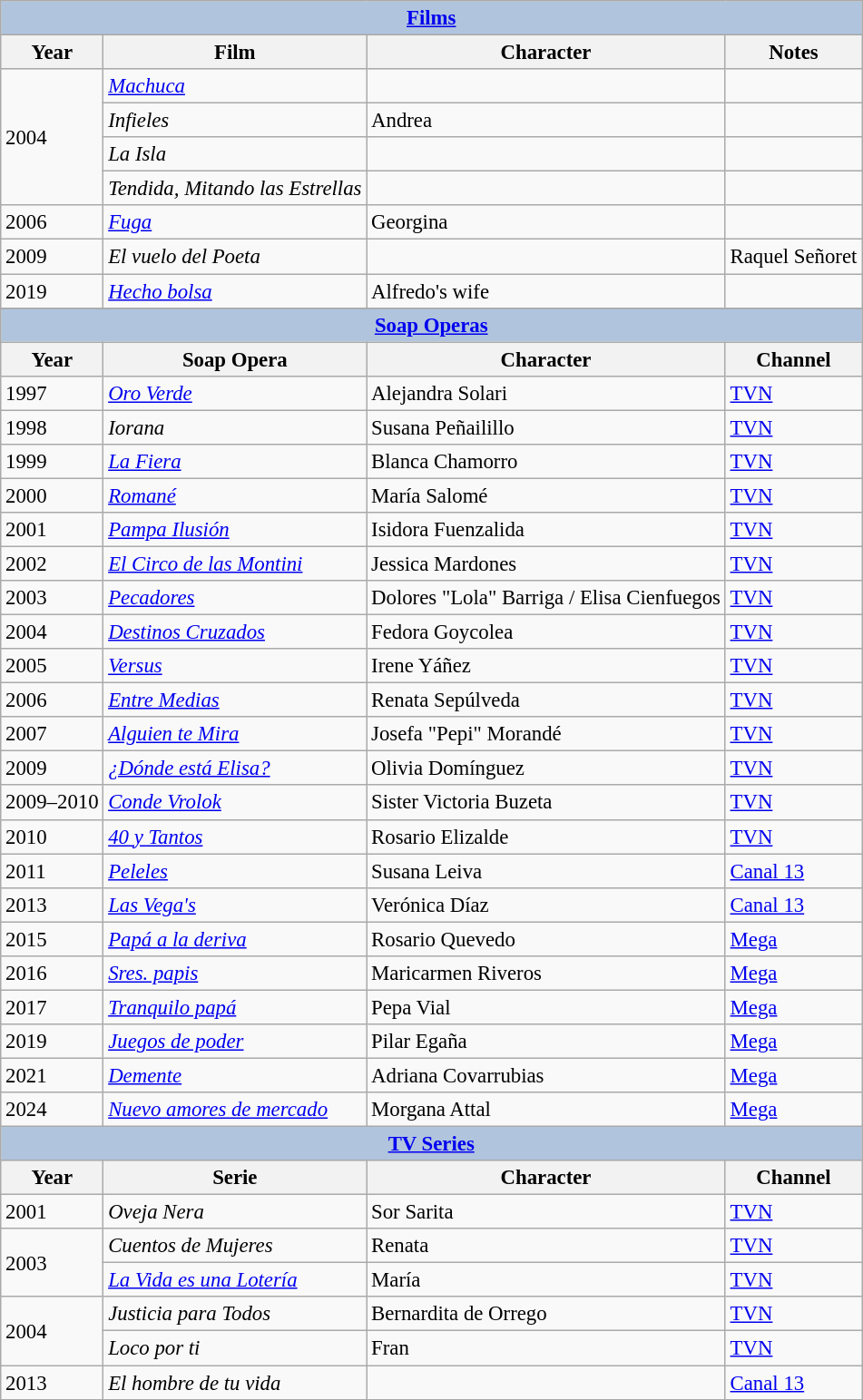<table class="wikitable" style="font-size: 95%;">
<tr>
<th colspan="4" style="background: LightSteelBlue;"><a href='#'>Films</a></th>
</tr>
<tr>
<th>Year</th>
<th>Film</th>
<th>Character</th>
<th>Notes</th>
</tr>
<tr>
<td rowspan="4">2004</td>
<td><em><a href='#'>Machuca</a></em></td>
<td></td>
<td></td>
</tr>
<tr>
<td><em>Infieles</em></td>
<td>Andrea</td>
<td></td>
</tr>
<tr>
<td><em>La Isla</em></td>
<td></td>
<td></td>
</tr>
<tr>
<td><em>Tendida, Mitando las Estrellas</em></td>
<td></td>
<td></td>
</tr>
<tr>
<td>2006</td>
<td><em><a href='#'>Fuga</a></em></td>
<td>Georgina</td>
<td></td>
</tr>
<tr>
<td>2009</td>
<td><em>El vuelo del Poeta</em></td>
<td></td>
<td>Raquel Señoret</td>
</tr>
<tr>
<td>2019</td>
<td><em><a href='#'>Hecho bolsa</a></em></td>
<td>Alfredo's wife</td>
<td></td>
</tr>
<tr>
</tr>
<tr>
<th colspan="4" style="background: LightSteelBlue;"><a href='#'>Soap Operas</a></th>
</tr>
<tr>
<th>Year</th>
<th>Soap Opera</th>
<th>Character</th>
<th>Channel</th>
</tr>
<tr>
<td>1997</td>
<td><em><a href='#'>Oro Verde</a></em></td>
<td>Alejandra Solari</td>
<td><a href='#'>TVN</a></td>
</tr>
<tr>
<td>1998</td>
<td><em>Iorana</em></td>
<td>Susana Peñailillo</td>
<td><a href='#'>TVN</a></td>
</tr>
<tr>
<td>1999</td>
<td><em><a href='#'>La Fiera</a></em></td>
<td>Blanca Chamorro</td>
<td><a href='#'>TVN</a></td>
</tr>
<tr>
<td>2000</td>
<td><em><a href='#'>Romané</a></em></td>
<td>María Salomé</td>
<td><a href='#'>TVN</a></td>
</tr>
<tr>
<td>2001</td>
<td><em><a href='#'>Pampa Ilusión</a></em></td>
<td>Isidora Fuenzalida</td>
<td><a href='#'>TVN</a></td>
</tr>
<tr>
<td>2002</td>
<td><em><a href='#'>El Circo de las Montini</a></em></td>
<td>Jessica Mardones</td>
<td><a href='#'>TVN</a></td>
</tr>
<tr>
<td>2003</td>
<td><em><a href='#'>Pecadores</a></em></td>
<td>Dolores "Lola" Barriga / Elisa Cienfuegos</td>
<td><a href='#'>TVN</a></td>
</tr>
<tr>
<td>2004</td>
<td><em><a href='#'>Destinos Cruzados</a></em></td>
<td>Fedora Goycolea</td>
<td><a href='#'>TVN</a></td>
</tr>
<tr>
<td>2005</td>
<td><em><a href='#'>Versus</a></em></td>
<td>Irene Yáñez</td>
<td><a href='#'>TVN</a></td>
</tr>
<tr>
<td>2006</td>
<td><em><a href='#'>Entre Medias</a></em></td>
<td>Renata Sepúlveda</td>
<td><a href='#'>TVN</a></td>
</tr>
<tr>
<td>2007</td>
<td><em><a href='#'>Alguien te Mira</a></em></td>
<td>Josefa "Pepi" Morandé</td>
<td><a href='#'>TVN</a></td>
</tr>
<tr>
<td>2009</td>
<td><em><a href='#'>¿Dónde está Elisa?</a></em></td>
<td>Olivia Domínguez</td>
<td><a href='#'>TVN</a></td>
</tr>
<tr>
<td>2009–2010</td>
<td><em><a href='#'>Conde Vrolok</a></em></td>
<td>Sister Victoria Buzeta</td>
<td><a href='#'>TVN</a></td>
</tr>
<tr>
<td>2010</td>
<td><em><a href='#'>40 y Tantos</a></em></td>
<td>Rosario Elizalde</td>
<td><a href='#'>TVN</a></td>
</tr>
<tr>
<td>2011</td>
<td><em><a href='#'>Peleles</a></em></td>
<td>Susana Leiva</td>
<td><a href='#'>Canal 13</a></td>
</tr>
<tr>
<td>2013</td>
<td><em><a href='#'>Las Vega's</a></em></td>
<td>Verónica Díaz</td>
<td><a href='#'>Canal 13</a></td>
</tr>
<tr>
<td>2015</td>
<td><em><a href='#'>Papá a la deriva</a></em></td>
<td>Rosario Quevedo</td>
<td><a href='#'>Mega</a></td>
</tr>
<tr>
<td>2016</td>
<td><em><a href='#'>Sres. papis</a></em></td>
<td>Maricarmen Riveros</td>
<td><a href='#'>Mega</a></td>
</tr>
<tr>
<td>2017</td>
<td><em><a href='#'>Tranquilo papá</a></em></td>
<td>Pepa Vial</td>
<td><a href='#'>Mega</a></td>
</tr>
<tr>
<td>2019</td>
<td><em><a href='#'>Juegos de poder</a></em></td>
<td>Pilar Egaña</td>
<td><a href='#'>Mega</a></td>
</tr>
<tr>
<td>2021</td>
<td><em><a href='#'>Demente</a></em></td>
<td>Adriana Covarrubias</td>
<td><a href='#'>Mega</a></td>
</tr>
<tr>
<td>2024</td>
<td><em><a href='#'>Nuevo amores de mercado</a></em></td>
<td>Morgana Attal</td>
<td><a href='#'>Mega</a></td>
</tr>
<tr>
<th colspan="4" style="background: LightSteelBlue;"><a href='#'>TV Series</a></th>
</tr>
<tr>
<th>Year</th>
<th>Serie</th>
<th>Character</th>
<th>Channel</th>
</tr>
<tr>
<td>2001</td>
<td><em>Oveja Nera</em></td>
<td>Sor Sarita</td>
<td><a href='#'>TVN</a></td>
</tr>
<tr>
<td rowspan="2">2003</td>
<td><em>Cuentos de Mujeres</em></td>
<td>Renata</td>
<td><a href='#'>TVN</a></td>
</tr>
<tr>
<td><em><a href='#'>La Vida es una Lotería</a></em></td>
<td>María</td>
<td><a href='#'>TVN</a></td>
</tr>
<tr>
<td rowspan="2">2004</td>
<td><em>Justicia para Todos</em></td>
<td>Bernardita de Orrego</td>
<td><a href='#'>TVN</a></td>
</tr>
<tr>
<td><em>Loco por ti</em></td>
<td>Fran</td>
<td><a href='#'>TVN</a></td>
</tr>
<tr>
<td>2013</td>
<td><em>El hombre de tu vida</em></td>
<td></td>
<td><a href='#'>Canal 13</a></td>
</tr>
</table>
